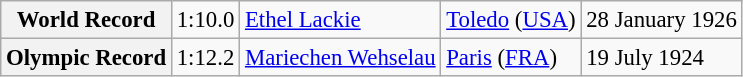<table class="wikitable" style="font-size:95%;">
<tr>
<th>World Record</th>
<td>1:10.0</td>
<td> <a href='#'>Ethel Lackie</a></td>
<td><a href='#'>Toledo</a> (<a href='#'>USA</a>)</td>
<td>28 January 1926</td>
</tr>
<tr>
<th>Olympic Record</th>
<td>1:12.2</td>
<td> <a href='#'>Mariechen Wehselau</a></td>
<td><a href='#'>Paris</a> (<a href='#'>FRA</a>)</td>
<td>19 July 1924</td>
</tr>
</table>
